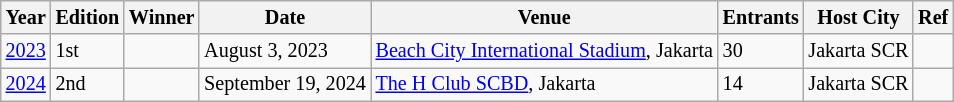<table class="wikitable sortable" style="font-size: 84%;">
<tr>
<th>Year</th>
<th>Edition</th>
<th>Winner</th>
<th>Date</th>
<th>Venue</th>
<th>Entrants</th>
<th>Host City</th>
<th>Ref</th>
</tr>
<tr>
<td><a href='#'>2023</a></td>
<td>1st</td>
<td></td>
<td>August 3, 2023</td>
<td><a href='#'>Beach City International Stadium</a>, Jakarta</td>
<td>30</td>
<td>Jakarta SCR</td>
<td></td>
</tr>
<tr>
<td><a href='#'>2024</a></td>
<td>2nd</td>
<td></td>
<td>September 19, 2024</td>
<td><a href='#'>The H Club SCBD</a>, Jakarta</td>
<td>14</td>
<td>Jakarta SCR</td>
<td></td>
</tr>
</table>
